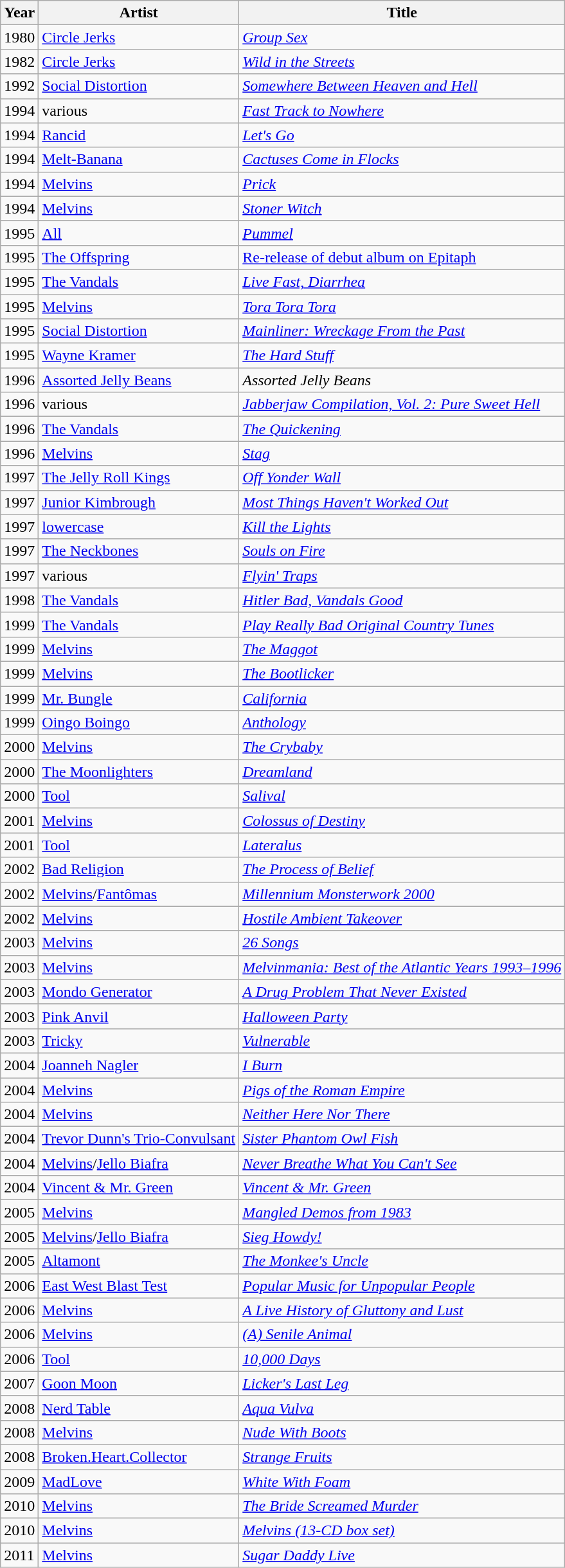<table class="wikitable sortable">
<tr>
<th>Year</th>
<th>Artist</th>
<th>Title</th>
</tr>
<tr>
<td>1980</td>
<td><a href='#'>Circle Jerks</a></td>
<td><em><a href='#'>Group Sex</a></em></td>
</tr>
<tr>
<td>1982</td>
<td><a href='#'>Circle Jerks</a></td>
<td><em><a href='#'>Wild in the Streets</a></em></td>
</tr>
<tr>
<td>1992</td>
<td><a href='#'>Social Distortion</a></td>
<td><em><a href='#'>Somewhere Between Heaven and Hell</a></em></td>
</tr>
<tr>
<td>1994</td>
<td>various</td>
<td><em><a href='#'>Fast Track to Nowhere</a></em></td>
</tr>
<tr>
<td>1994</td>
<td><a href='#'>Rancid</a></td>
<td><em><a href='#'>Let's Go</a></em></td>
</tr>
<tr>
<td>1994</td>
<td><a href='#'>Melt-Banana</a></td>
<td><em><a href='#'>Cactuses Come in Flocks</a></em></td>
</tr>
<tr>
<td>1994</td>
<td><a href='#'>Melvins</a></td>
<td><em><a href='#'>Prick</a></em></td>
</tr>
<tr>
<td>1994</td>
<td><a href='#'>Melvins</a></td>
<td><em><a href='#'>Stoner Witch</a></em></td>
</tr>
<tr>
<td>1995</td>
<td><a href='#'>All</a></td>
<td><em><a href='#'>Pummel</a></em></td>
</tr>
<tr>
<td>1995</td>
<td><a href='#'>The Offspring</a></td>
<td><a href='#'>Re-release of debut album on Epitaph</a></td>
</tr>
<tr>
<td>1995</td>
<td><a href='#'>The Vandals</a></td>
<td><em><a href='#'>Live Fast, Diarrhea</a></em></td>
</tr>
<tr>
<td>1995</td>
<td><a href='#'>Melvins</a></td>
<td><em><a href='#'>Tora Tora Tora</a></em></td>
</tr>
<tr>
<td>1995</td>
<td><a href='#'>Social Distortion</a></td>
<td><em><a href='#'>Mainliner: Wreckage From the Past</a></em></td>
</tr>
<tr>
<td>1995</td>
<td><a href='#'>Wayne Kramer</a></td>
<td><em><a href='#'>The Hard Stuff</a></em></td>
</tr>
<tr>
<td>1996</td>
<td><a href='#'>Assorted Jelly Beans</a></td>
<td><em>Assorted Jelly Beans</em></td>
</tr>
<tr>
<td>1996</td>
<td>various</td>
<td><em><a href='#'>Jabberjaw Compilation, Vol. 2: Pure Sweet Hell</a></em></td>
</tr>
<tr>
<td>1996</td>
<td><a href='#'>The Vandals</a></td>
<td><em><a href='#'>The Quickening</a></em></td>
</tr>
<tr>
<td>1996</td>
<td><a href='#'>Melvins</a></td>
<td><em><a href='#'>Stag</a></em></td>
</tr>
<tr>
<td>1997</td>
<td><a href='#'>The Jelly Roll Kings</a></td>
<td><em><a href='#'>Off Yonder Wall</a></em></td>
</tr>
<tr>
<td>1997</td>
<td><a href='#'>Junior Kimbrough</a></td>
<td><em><a href='#'>Most Things Haven't Worked Out</a></em></td>
</tr>
<tr>
<td>1997</td>
<td><a href='#'>lowercase</a></td>
<td><em><a href='#'>Kill the Lights</a></em></td>
</tr>
<tr>
<td>1997</td>
<td><a href='#'>The Neckbones</a></td>
<td><em><a href='#'>Souls on Fire</a></em></td>
</tr>
<tr>
<td>1997</td>
<td>various</td>
<td><em><a href='#'>Flyin' Traps</a></em></td>
</tr>
<tr>
<td>1998</td>
<td><a href='#'>The Vandals</a></td>
<td><em><a href='#'>Hitler Bad, Vandals Good</a></em></td>
</tr>
<tr>
<td>1999</td>
<td><a href='#'>The Vandals</a></td>
<td><em><a href='#'>Play Really Bad Original Country Tunes</a></em></td>
</tr>
<tr>
<td>1999</td>
<td><a href='#'>Melvins</a></td>
<td><em><a href='#'>The Maggot</a></em></td>
</tr>
<tr>
<td>1999</td>
<td><a href='#'>Melvins</a></td>
<td><em><a href='#'>The Bootlicker</a></em></td>
</tr>
<tr>
<td>1999</td>
<td><a href='#'>Mr. Bungle</a></td>
<td><em><a href='#'>California</a></em></td>
</tr>
<tr>
<td>1999</td>
<td><a href='#'>Oingo Boingo</a></td>
<td><em><a href='#'>Anthology</a></em></td>
</tr>
<tr>
<td>2000</td>
<td><a href='#'>Melvins</a></td>
<td><em><a href='#'>The Crybaby</a></em></td>
</tr>
<tr>
<td>2000</td>
<td><a href='#'>The Moonlighters</a></td>
<td><em><a href='#'>Dreamland</a></em></td>
</tr>
<tr>
<td>2000</td>
<td><a href='#'>Tool</a></td>
<td><em><a href='#'>Salival</a></em></td>
</tr>
<tr>
<td>2001</td>
<td><a href='#'>Melvins</a></td>
<td><em><a href='#'>Colossus of Destiny</a></em></td>
</tr>
<tr>
<td>2001</td>
<td><a href='#'>Tool</a></td>
<td><em><a href='#'>Lateralus</a></em></td>
</tr>
<tr>
<td>2002</td>
<td><a href='#'>Bad Religion</a></td>
<td><em><a href='#'>The Process of Belief</a></em></td>
</tr>
<tr>
<td>2002</td>
<td><a href='#'>Melvins</a>/<a href='#'>Fantômas</a></td>
<td><em><a href='#'>Millennium Monsterwork 2000</a></em></td>
</tr>
<tr>
<td>2002</td>
<td><a href='#'>Melvins</a></td>
<td><em><a href='#'>Hostile Ambient Takeover</a></em></td>
</tr>
<tr>
<td>2003</td>
<td><a href='#'>Melvins</a></td>
<td><em><a href='#'>26 Songs</a></em></td>
</tr>
<tr>
<td>2003</td>
<td><a href='#'>Melvins</a></td>
<td><em><a href='#'>Melvinmania: Best of the Atlantic Years 1993–1996</a></em></td>
</tr>
<tr>
<td>2003</td>
<td><a href='#'>Mondo Generator</a></td>
<td><em><a href='#'>A Drug Problem That Never Existed</a></em></td>
</tr>
<tr>
<td>2003</td>
<td><a href='#'>Pink Anvil</a></td>
<td><em><a href='#'>Halloween Party</a></em></td>
</tr>
<tr>
<td>2003</td>
<td><a href='#'>Tricky</a></td>
<td><em><a href='#'>Vulnerable</a></em></td>
</tr>
<tr>
<td>2004</td>
<td><a href='#'>Joanneh Nagler</a></td>
<td><em><a href='#'>I Burn</a></em></td>
</tr>
<tr>
<td>2004</td>
<td><a href='#'>Melvins</a></td>
<td><em><a href='#'>Pigs of the Roman Empire</a></em></td>
</tr>
<tr>
<td>2004</td>
<td><a href='#'>Melvins</a></td>
<td><em><a href='#'>Neither Here Nor There</a></em></td>
</tr>
<tr>
<td>2004</td>
<td><a href='#'>Trevor Dunn's Trio-Convulsant</a></td>
<td><em><a href='#'>Sister Phantom Owl Fish</a></em></td>
</tr>
<tr>
<td>2004</td>
<td><a href='#'>Melvins</a>/<a href='#'>Jello Biafra</a></td>
<td><em><a href='#'>Never Breathe What You Can't See</a></em></td>
</tr>
<tr>
<td>2004</td>
<td><a href='#'>Vincent & Mr. Green</a></td>
<td><em><a href='#'>Vincent & Mr. Green</a></em></td>
</tr>
<tr>
<td>2005</td>
<td><a href='#'>Melvins</a></td>
<td><em><a href='#'>Mangled Demos from 1983</a></em></td>
</tr>
<tr>
<td>2005</td>
<td><a href='#'>Melvins</a>/<a href='#'>Jello Biafra</a></td>
<td><em><a href='#'>Sieg Howdy!</a></em></td>
</tr>
<tr>
<td>2005</td>
<td><a href='#'>Altamont</a></td>
<td><em><a href='#'>The Monkee's Uncle</a></em></td>
</tr>
<tr>
<td>2006</td>
<td><a href='#'>East West Blast Test</a></td>
<td><em><a href='#'>Popular Music for Unpopular People</a></em></td>
</tr>
<tr>
<td>2006</td>
<td><a href='#'>Melvins</a></td>
<td><em><a href='#'>A Live History of Gluttony and Lust</a></em></td>
</tr>
<tr>
<td>2006</td>
<td><a href='#'>Melvins</a></td>
<td><em><a href='#'>(A) Senile Animal</a></em></td>
</tr>
<tr>
<td>2006</td>
<td><a href='#'>Tool</a></td>
<td><em><a href='#'>10,000 Days</a></em></td>
</tr>
<tr>
<td>2007</td>
<td><a href='#'>Goon Moon</a></td>
<td><em><a href='#'>Licker's Last Leg</a></em></td>
</tr>
<tr>
<td>2008</td>
<td><a href='#'>Nerd Table</a></td>
<td><em><a href='#'>Aqua Vulva</a></em></td>
</tr>
<tr>
<td>2008</td>
<td><a href='#'>Melvins</a></td>
<td><em><a href='#'>Nude With Boots</a></em></td>
</tr>
<tr>
<td>2008</td>
<td><a href='#'>Broken.Heart.Collector</a></td>
<td><em><a href='#'>Strange Fruits</a></em></td>
</tr>
<tr>
<td>2009</td>
<td><a href='#'>MadLove</a></td>
<td><em><a href='#'>White With Foam</a></em></td>
</tr>
<tr>
<td>2010</td>
<td><a href='#'>Melvins</a></td>
<td><em><a href='#'>The Bride Screamed Murder</a></em></td>
</tr>
<tr>
<td>2010</td>
<td><a href='#'>Melvins</a></td>
<td><em><a href='#'>Melvins (13-CD box set)</a></em></td>
</tr>
<tr>
<td>2011</td>
<td><a href='#'>Melvins</a></td>
<td><em><a href='#'>Sugar Daddy Live</a></em></td>
</tr>
</table>
